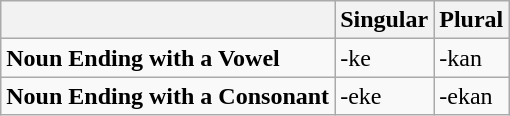<table class="wikitable">
<tr>
<th></th>
<th>Singular</th>
<th>Plural</th>
</tr>
<tr>
<td><strong>Noun Ending with a Vowel</strong></td>
<td>-ke</td>
<td>-kan</td>
</tr>
<tr>
<td><strong>Noun Ending with a Consonant</strong></td>
<td>-eke</td>
<td>-ekan</td>
</tr>
</table>
